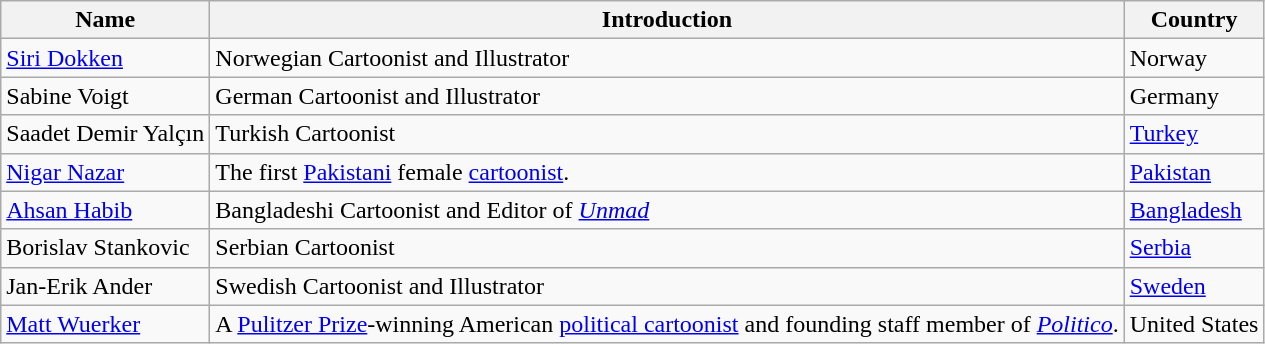<table class="wikitable">
<tr>
<th>Name</th>
<th>Introduction</th>
<th>Country</th>
</tr>
<tr>
<td><a href='#'>Siri Dokken</a></td>
<td>Norwegian Cartoonist and Illustrator</td>
<td>Norway</td>
</tr>
<tr>
<td>Sabine Voigt</td>
<td>German Cartoonist and Illustrator</td>
<td>Germany</td>
</tr>
<tr>
<td>Saadet Demir Yalçın</td>
<td>Turkish Cartoonist</td>
<td><a href='#'>Turkey</a></td>
</tr>
<tr>
<td><a href='#'>Nigar Nazar</a></td>
<td>The first <a href='#'>Pakistani</a> female <a href='#'>cartoonist</a>.</td>
<td><a href='#'>Pakistan</a></td>
</tr>
<tr>
<td><a href='#'>Ahsan Habib</a></td>
<td>Bangladeshi Cartoonist and Editor of <em><a href='#'>Unmad</a></em></td>
<td><a href='#'>Bangladesh</a></td>
</tr>
<tr>
<td>Borislav Stankovic</td>
<td>Serbian Cartoonist</td>
<td><a href='#'>Serbia</a></td>
</tr>
<tr>
<td>Jan-Erik Ander</td>
<td>Swedish Cartoonist and Illustrator</td>
<td><a href='#'>Sweden</a></td>
</tr>
<tr>
<td><a href='#'>Matt Wuerker</a></td>
<td>A <a href='#'>Pulitzer Prize</a>-winning American <a href='#'>political cartoonist</a> and founding staff member of <em><a href='#'>Politico</a></em>.</td>
<td>United States</td>
</tr>
</table>
